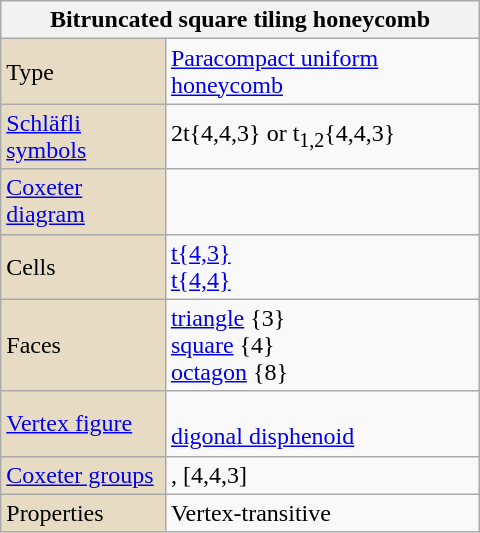<table class="wikitable" align="right" style="margin-left:10px" width="320">
<tr>
<th bgcolor=#e7dcc3 colspan=2>Bitruncated square tiling honeycomb</th>
</tr>
<tr>
<td bgcolor=#e7dcc3>Type</td>
<td><a href='#'>Paracompact uniform honeycomb</a></td>
</tr>
<tr>
<td bgcolor=#e7dcc3><a href='#'>Schläfli symbols</a></td>
<td>2t{4,4,3} or t<sub>1,2</sub>{4,4,3}</td>
</tr>
<tr>
<td bgcolor=#e7dcc3><a href='#'>Coxeter diagram</a></td>
<td></td>
</tr>
<tr>
<td bgcolor=#e7dcc3>Cells</td>
<td><a href='#'>t{4,3}</a> <br><a href='#'>t{4,4}</a></td>
</tr>
<tr>
<td bgcolor=#e7dcc3>Faces</td>
<td><a href='#'>triangle</a> {3}<br><a href='#'>square</a> {4}<br><a href='#'>octagon</a> {8}</td>
</tr>
<tr>
<td bgcolor=#e7dcc3><a href='#'>Vertex figure</a></td>
<td><br><a href='#'>digonal disphenoid</a></td>
</tr>
<tr>
<td bgcolor=#e7dcc3><a href='#'>Coxeter groups</a></td>
<td>, [4,4,3]</td>
</tr>
<tr>
<td bgcolor=#e7dcc3>Properties</td>
<td>Vertex-transitive</td>
</tr>
</table>
